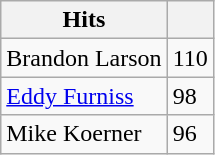<table class="wikitable">
<tr>
<th>Hits</th>
<th></th>
</tr>
<tr>
<td>Brandon Larson</td>
<td>110</td>
</tr>
<tr>
<td><a href='#'>Eddy Furniss</a></td>
<td>98</td>
</tr>
<tr>
<td>Mike Koerner</td>
<td>96</td>
</tr>
</table>
